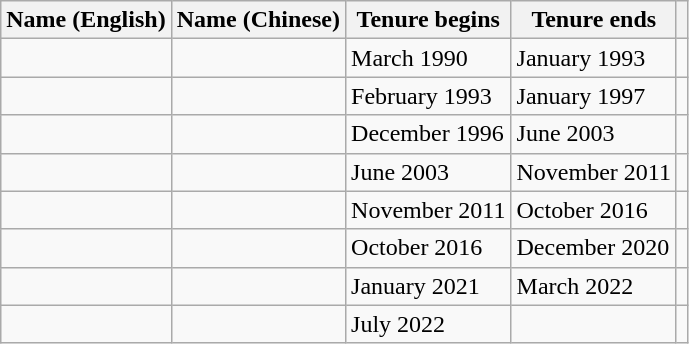<table class="wikitable">
<tr>
<th>Name (English)</th>
<th>Name (Chinese)</th>
<th>Tenure begins</th>
<th>Tenure ends</th>
<th></th>
</tr>
<tr>
<td></td>
<td></td>
<td>March 1990</td>
<td>January 1993</td>
<td></td>
</tr>
<tr>
<td></td>
<td></td>
<td>February 1993</td>
<td>January 1997</td>
<td></td>
</tr>
<tr>
<td></td>
<td></td>
<td>December 1996</td>
<td>June 2003</td>
<td></td>
</tr>
<tr>
<td></td>
<td></td>
<td>June 2003</td>
<td>November 2011</td>
<td></td>
</tr>
<tr>
<td></td>
<td></td>
<td>November 2011</td>
<td>October 2016</td>
<td></td>
</tr>
<tr>
<td></td>
<td></td>
<td>October 2016</td>
<td>December 2020</td>
<td></td>
</tr>
<tr>
<td></td>
<td></td>
<td>January 2021</td>
<td>March 2022</td>
<td></td>
</tr>
<tr>
<td></td>
<td></td>
<td>July 2022</td>
<td></td>
<td></td>
</tr>
</table>
